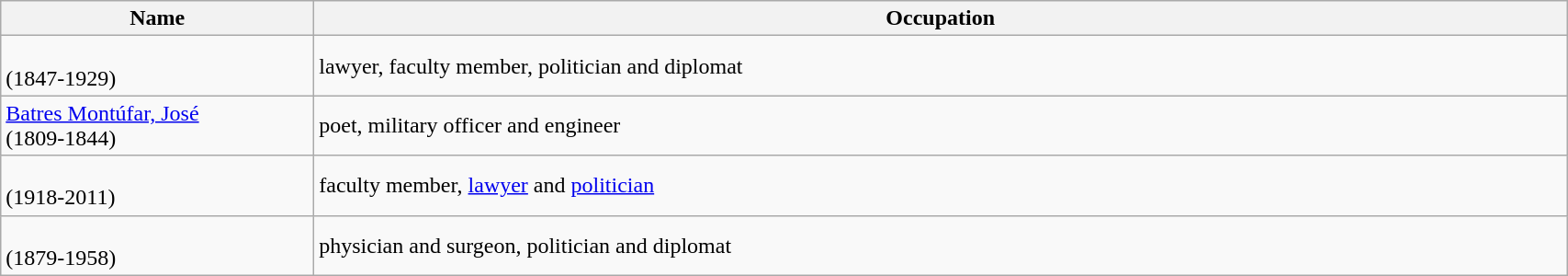<table class="mw-collapsible mw-collapsed wikitable sortable" width=90%>
<tr>
<th style= color:black; font-size:100%" align=center width=20%><strong>Name</strong></th>
<th style= color:black; font-size:100%" align=center><strong>Occupation</strong></th>
</tr>
<tr>
<td><br>(1847-1929)</td>
<td>lawyer, faculty member, politician and diplomat</td>
</tr>
<tr>
<td><a href='#'>Batres Montúfar, José</a><br>(1809-1844)</td>
<td>poet, military officer and engineer</td>
</tr>
<tr>
<td><br>(1918-2011)</td>
<td>faculty member, <a href='#'>lawyer</a> and <a href='#'>politician</a></td>
</tr>
<tr>
<td><br>(1879-1958)</td>
<td>physician and surgeon, politician and diplomat</td>
</tr>
</table>
